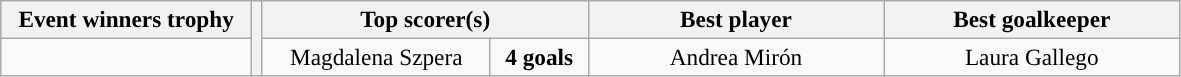<table class="wikitable" style="text-align: center; font-size: 97%;">
<tr>
<th width=160>Event winners trophy</th>
<th rowspan=2></th>
<th colspan=2 width=210>Top scorer(s)</th>
<th width=190>Best player</th>
<th width=190>Best goalkeeper</th>
</tr>
<tr align=center style="background:">
<td style="text-align:center;"></td>
<td> Magdalena Szpera</td>
<td><strong>4 goals</strong></td>
<td> Andrea Mirón</td>
<td> Laura Gallego</td>
</tr>
</table>
